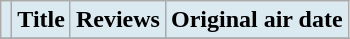<table class="wikitable plainrowheaders">
<tr>
<th scope="col" style="background:#DBE9F1;"></th>
<th scope="col" style="background:#DBE9F1;">Title</th>
<th scope="col" style="background:#DBE9F1;">Reviews</th>
<th scope="col" style="background:#DBE9F1;">Original air date</th>
</tr>
<tr>
</tr>
</table>
